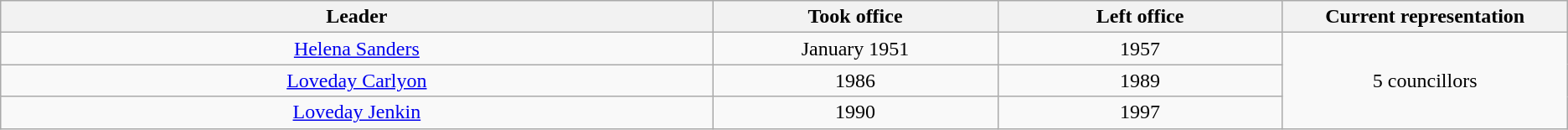<table class="wikitable" style="text-align:center">
<tr>
<th style="width:25%;">Leader<br></th>
<th style="width:10%;">Took office</th>
<th style="width:10%;">Left office</th>
<th style="width:10%;">Current representation</th>
</tr>
<tr>
<td><a href='#'>Helena Sanders</a><br></td>
<td>January 1951</td>
<td>1957</td>
<td rowspan=3>5 councillors</td>
</tr>
<tr>
<td><a href='#'>Loveday Carlyon</a></td>
<td>1986</td>
<td>1989</td>
</tr>
<tr>
<td><a href='#'>Loveday Jenkin</a></td>
<td>1990</td>
<td>1997</td>
</tr>
</table>
